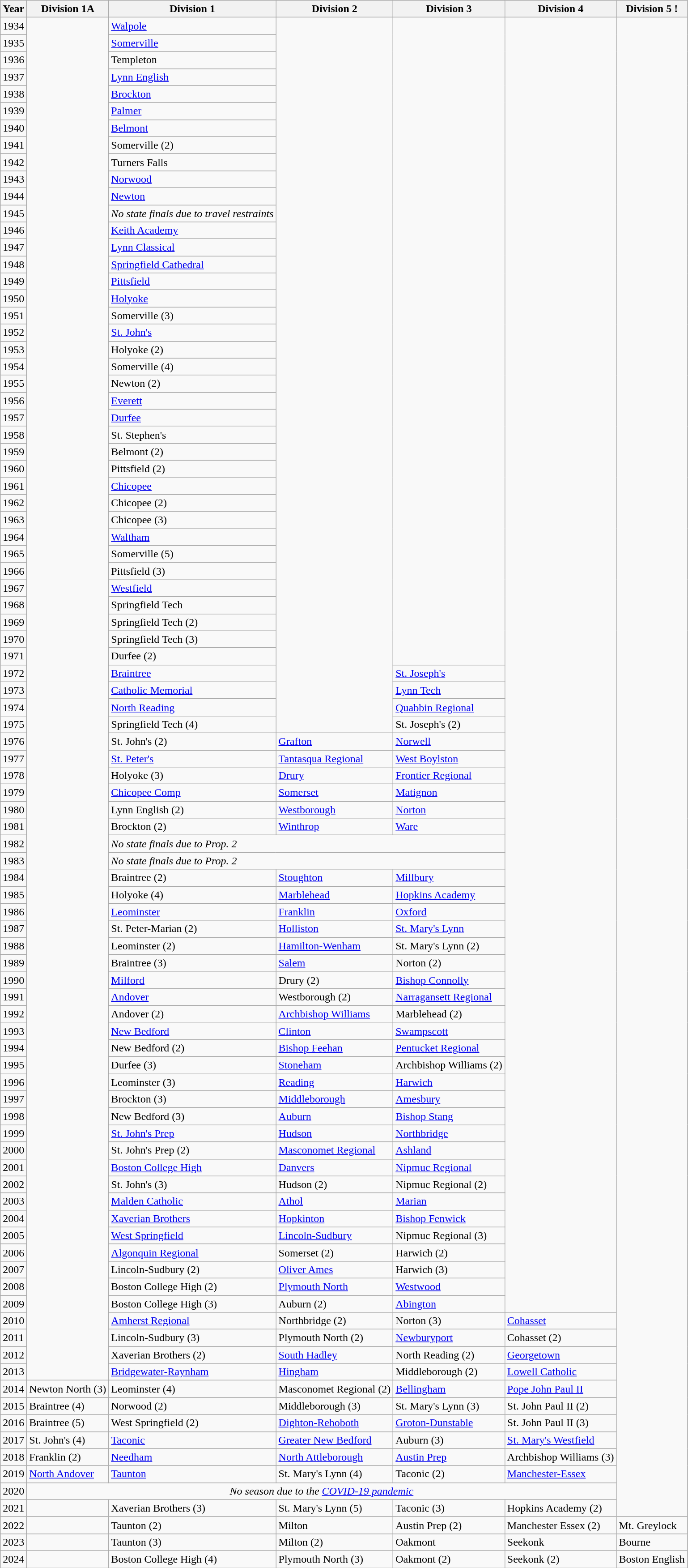<table class="sortable wikitable">
<tr>
<th>Year</th>
<th>Division 1A</th>
<th>Division 1</th>
<th>Division 2</th>
<th>Division 3</th>
<th>Division 4</th>
<th>Division 5 !</th>
</tr>
<tr>
<td>1934</td>
<td rowspan="80"> </td>
<td><a href='#'>Walpole</a></td>
<td rowspan="42"> </td>
<td rowspan="38"> </td>
<td rowspan="76"> </td>
</tr>
<tr>
<td>1935</td>
<td><a href='#'>Somerville</a></td>
</tr>
<tr>
<td>1936</td>
<td>Templeton</td>
</tr>
<tr>
<td>1937</td>
<td><a href='#'>Lynn English</a></td>
</tr>
<tr>
<td>1938</td>
<td><a href='#'>Brockton</a></td>
</tr>
<tr>
<td>1939</td>
<td><a href='#'>Palmer</a></td>
</tr>
<tr>
<td>1940</td>
<td><a href='#'>Belmont</a></td>
</tr>
<tr>
<td>1941</td>
<td>Somerville (2)</td>
</tr>
<tr>
<td>1942</td>
<td Turners Falls High School>Turners Falls</td>
</tr>
<tr>
<td>1943</td>
<td><a href='#'>Norwood</a></td>
</tr>
<tr>
<td>1944</td>
<td><a href='#'>Newton</a></td>
</tr>
<tr>
<td>1945</td>
<td><em>No state finals due to travel restraints</em></td>
</tr>
<tr>
<td>1946</td>
<td><a href='#'>Keith Academy</a></td>
</tr>
<tr>
<td>1947</td>
<td><a href='#'>Lynn Classical</a></td>
</tr>
<tr>
<td>1948</td>
<td><a href='#'>Springfield Cathedral</a></td>
</tr>
<tr>
<td>1949</td>
<td><a href='#'>Pittsfield</a></td>
</tr>
<tr>
<td>1950</td>
<td><a href='#'>Holyoke</a></td>
</tr>
<tr>
<td>1951</td>
<td>Somerville (3)</td>
</tr>
<tr>
<td>1952</td>
<td><a href='#'>St. John's</a></td>
</tr>
<tr>
<td>1953</td>
<td>Holyoke (2)</td>
</tr>
<tr>
<td>1954</td>
<td>Somerville (4)</td>
</tr>
<tr>
<td>1955</td>
<td>Newton (2)</td>
</tr>
<tr>
<td>1956</td>
<td><a href='#'>Everett</a></td>
</tr>
<tr>
<td>1957</td>
<td><a href='#'>Durfee</a></td>
</tr>
<tr>
<td>1958</td>
<td St. Stephen's High School (Worcester, Massachusetts)>St. Stephen's</td>
</tr>
<tr>
<td>1959</td>
<td>Belmont (2)</td>
</tr>
<tr>
<td>1960</td>
<td>Pittsfield (2)</td>
</tr>
<tr>
<td>1961</td>
<td><a href='#'>Chicopee</a></td>
</tr>
<tr>
<td>1962</td>
<td>Chicopee (2)</td>
</tr>
<tr>
<td>1963</td>
<td>Chicopee (3)</td>
</tr>
<tr>
<td>1964</td>
<td><a href='#'>Waltham</a></td>
</tr>
<tr>
<td>1965</td>
<td>Somerville (5)</td>
</tr>
<tr>
<td>1966</td>
<td>Pittsfield (3)</td>
</tr>
<tr>
<td>1967</td>
<td><a href='#'>Westfield</a></td>
</tr>
<tr>
<td>1968</td>
<td Technical High School (Springfield, Massachusetts)>Springfield Tech</td>
</tr>
<tr>
<td>1969</td>
<td>Springfield Tech (2)</td>
</tr>
<tr>
<td>1970</td>
<td>Springfield Tech (3)</td>
</tr>
<tr>
<td>1971</td>
<td>Durfee (2)</td>
</tr>
<tr>
<td>1972</td>
<td><a href='#'>Braintree</a></td>
<td><a href='#'>St. Joseph's</a></td>
</tr>
<tr>
<td>1973</td>
<td><a href='#'>Catholic Memorial</a></td>
<td><a href='#'>Lynn Tech</a></td>
</tr>
<tr>
<td>1974</td>
<td><a href='#'>North Reading</a></td>
<td><a href='#'>Quabbin Regional</a></td>
</tr>
<tr>
<td>1975</td>
<td>Springfield Tech (4)</td>
<td>St. Joseph's (2)</td>
</tr>
<tr>
<td>1976</td>
<td>St. John's (2)</td>
<td><a href='#'>Grafton</a></td>
<td><a href='#'>Norwell</a></td>
</tr>
<tr>
<td>1977</td>
<td><a href='#'>St. Peter's</a></td>
<td><a href='#'>Tantasqua Regional</a></td>
<td><a href='#'>West Boylston</a></td>
</tr>
<tr>
<td>1978</td>
<td>Holyoke (3)</td>
<td><a href='#'>Drury</a></td>
<td><a href='#'>Frontier Regional</a></td>
</tr>
<tr>
<td>1979</td>
<td><a href='#'>Chicopee Comp</a></td>
<td><a href='#'>Somerset</a></td>
<td><a href='#'>Matignon</a></td>
</tr>
<tr>
<td>1980</td>
<td>Lynn English (2)</td>
<td><a href='#'>Westborough</a></td>
<td><a href='#'>Norton</a></td>
</tr>
<tr>
<td>1981</td>
<td>Brockton (2)</td>
<td><a href='#'>Winthrop</a></td>
<td><a href='#'>Ware</a></td>
</tr>
<tr>
<td>1982</td>
<td colspan="3"><em>No state finals due to Prop. 2</em></td>
</tr>
<tr>
<td>1983</td>
<td colspan="3"><em>No state finals due to Prop. 2</em></td>
</tr>
<tr>
<td>1984</td>
<td>Braintree (2)</td>
<td><a href='#'>Stoughton</a></td>
<td><a href='#'>Millbury</a></td>
</tr>
<tr>
<td>1985</td>
<td>Holyoke (4)</td>
<td><a href='#'>Marblehead</a></td>
<td><a href='#'>Hopkins Academy</a></td>
</tr>
<tr>
<td>1986</td>
<td><a href='#'>Leominster</a></td>
<td><a href='#'>Franklin</a></td>
<td><a href='#'>Oxford</a></td>
</tr>
<tr>
<td>1987</td>
<td>St. Peter-Marian (2)</td>
<td><a href='#'>Holliston</a></td>
<td><a href='#'>St. Mary's Lynn</a></td>
</tr>
<tr>
<td>1988</td>
<td>Leominster (2)</td>
<td><a href='#'>Hamilton-Wenham</a></td>
<td>St. Mary's Lynn (2)</td>
</tr>
<tr>
<td>1989</td>
<td>Braintree (3)</td>
<td><a href='#'>Salem</a></td>
<td>Norton (2)</td>
</tr>
<tr>
<td>1990</td>
<td><a href='#'>Milford</a></td>
<td>Drury (2)</td>
<td><a href='#'>Bishop Connolly</a></td>
</tr>
<tr>
<td>1991</td>
<td><a href='#'>Andover</a></td>
<td>Westborough (2)</td>
<td><a href='#'>Narragansett Regional</a></td>
</tr>
<tr>
<td>1992</td>
<td>Andover (2)</td>
<td><a href='#'>Archbishop Williams</a></td>
<td>Marblehead (2)</td>
</tr>
<tr>
<td>1993</td>
<td><a href='#'>New Bedford</a></td>
<td><a href='#'>Clinton</a></td>
<td><a href='#'>Swampscott</a></td>
</tr>
<tr>
<td>1994</td>
<td>New Bedford (2)</td>
<td><a href='#'>Bishop Feehan</a></td>
<td><a href='#'>Pentucket Regional</a></td>
</tr>
<tr>
<td>1995</td>
<td>Durfee (3)</td>
<td><a href='#'>Stoneham</a></td>
<td>Archbishop Williams (2)</td>
</tr>
<tr>
<td>1996</td>
<td>Leominster (3)</td>
<td><a href='#'>Reading</a></td>
<td><a href='#'>Harwich</a></td>
</tr>
<tr>
<td>1997</td>
<td>Brockton (3)</td>
<td><a href='#'>Middleborough</a></td>
<td><a href='#'>Amesbury</a></td>
</tr>
<tr>
<td>1998</td>
<td>New Bedford (3)</td>
<td><a href='#'>Auburn</a></td>
<td><a href='#'>Bishop Stang</a></td>
</tr>
<tr>
<td>1999</td>
<td><a href='#'>St. John's Prep</a></td>
<td><a href='#'>Hudson</a></td>
<td><a href='#'>Northbridge</a></td>
</tr>
<tr>
<td>2000</td>
<td>St. John's Prep (2)</td>
<td><a href='#'>Masconomet Regional</a></td>
<td><a href='#'>Ashland</a></td>
</tr>
<tr>
<td>2001</td>
<td><a href='#'>Boston College High</a></td>
<td><a href='#'>Danvers</a></td>
<td><a href='#'>Nipmuc Regional</a></td>
</tr>
<tr>
<td>2002</td>
<td>St. John's (3)</td>
<td>Hudson (2)</td>
<td>Nipmuc Regional (2)</td>
</tr>
<tr>
<td>2003</td>
<td><a href='#'>Malden Catholic</a></td>
<td><a href='#'>Athol</a></td>
<td><a href='#'>Marian</a></td>
</tr>
<tr>
<td>2004</td>
<td><a href='#'>Xaverian Brothers</a></td>
<td><a href='#'>Hopkinton</a></td>
<td><a href='#'>Bishop Fenwick</a></td>
</tr>
<tr>
<td>2005</td>
<td><a href='#'>West Springfield</a></td>
<td><a href='#'>Lincoln-Sudbury</a></td>
<td>Nipmuc Regional (3)</td>
</tr>
<tr>
<td>2006</td>
<td><a href='#'>Algonquin Regional</a></td>
<td>Somerset (2)</td>
<td>Harwich (2)</td>
</tr>
<tr>
<td>2007</td>
<td>Lincoln-Sudbury (2)</td>
<td><a href='#'>Oliver Ames</a></td>
<td>Harwich (3)</td>
</tr>
<tr>
<td>2008</td>
<td>Boston College High (2)</td>
<td><a href='#'>Plymouth North</a></td>
<td><a href='#'>Westwood</a></td>
</tr>
<tr>
<td>2009</td>
<td>Boston College High (3)</td>
<td>Auburn (2)</td>
<td><a href='#'>Abington</a></td>
</tr>
<tr>
<td>2010</td>
<td><a href='#'>Amherst Regional</a></td>
<td>Northbridge (2)</td>
<td>Norton (3)</td>
<td><a href='#'>Cohasset</a></td>
</tr>
<tr>
<td>2011</td>
<td>Lincoln-Sudbury (3)</td>
<td>Plymouth North (2)</td>
<td><a href='#'>Newburyport</a></td>
<td>Cohasset (2)</td>
</tr>
<tr>
<td>2012</td>
<td>Xaverian Brothers (2)</td>
<td><a href='#'>South Hadley</a></td>
<td>North Reading (2)</td>
<td><a href='#'>Georgetown</a></td>
</tr>
<tr>
<td>2013</td>
<td><a href='#'>Bridgewater-Raynham</a></td>
<td><a href='#'>Hingham</a></td>
<td>Middleborough (2)</td>
<td><a href='#'>Lowell Catholic</a></td>
</tr>
<tr>
<td>2014</td>
<td>Newton North (3)</td>
<td>Leominster (4)</td>
<td>Masconomet Regional (2)</td>
<td><a href='#'>Bellingham</a></td>
<td><a href='#'>Pope John Paul II</a></td>
</tr>
<tr>
<td>2015</td>
<td>Braintree (4)</td>
<td>Norwood (2)</td>
<td>Middleborough (3)</td>
<td>St. Mary's Lynn (3)</td>
<td>St. John Paul II (2)</td>
</tr>
<tr>
<td>2016</td>
<td>Braintree (5)</td>
<td>West Springfield (2)</td>
<td><a href='#'>Dighton-Rehoboth</a></td>
<td><a href='#'>Groton-Dunstable</a></td>
<td>St. John Paul II (3)</td>
</tr>
<tr>
<td>2017</td>
<td>St. John's (4)</td>
<td><a href='#'>Taconic</a></td>
<td><a href='#'>Greater New Bedford</a></td>
<td>Auburn (3)</td>
<td><a href='#'>St. Mary's Westfield</a></td>
</tr>
<tr>
<td>2018</td>
<td>Franklin (2)</td>
<td><a href='#'>Needham</a></td>
<td><a href='#'>North Attleborough</a></td>
<td><a href='#'>Austin Prep</a></td>
<td>Archbishop Williams (3)</td>
</tr>
<tr>
<td>2019</td>
<td><a href='#'>North Andover</a></td>
<td><a href='#'>Taunton</a></td>
<td>St. Mary's Lynn (4)</td>
<td>Taconic (2)</td>
<td><a href='#'>Manchester-Essex</a></td>
</tr>
<tr>
<td>2020</td>
<td colspan="5" align="center"><em>No season due to the <a href='#'>COVID-19 pandemic</a></em></td>
</tr>
<tr>
<td>2021</td>
<td></td>
<td>Xaverian Brothers (3)</td>
<td>St. Mary's Lynn (5)</td>
<td>Taconic (3)</td>
<td>Hopkins Academy (2)</td>
</tr>
<tr>
<td>2022</td>
<td></td>
<td>Taunton (2)</td>
<td>Milton</td>
<td>Austin Prep (2)</td>
<td>Manchester Essex (2)</td>
<td>Mt. Greylock</td>
</tr>
<tr>
<td>2023</td>
<td></td>
<td>Taunton (3)</td>
<td>Milton (2)</td>
<td>Oakmont</td>
<td>Seekonk</td>
<td>Bourne</td>
</tr>
<tr>
<td>2024</td>
<td></td>
<td>Boston College High (4)</td>
<td>Plymouth North (3)</td>
<td>Oakmont (2)</td>
<td>Seekonk (2)</td>
<td>Boston English</td>
</tr>
</table>
